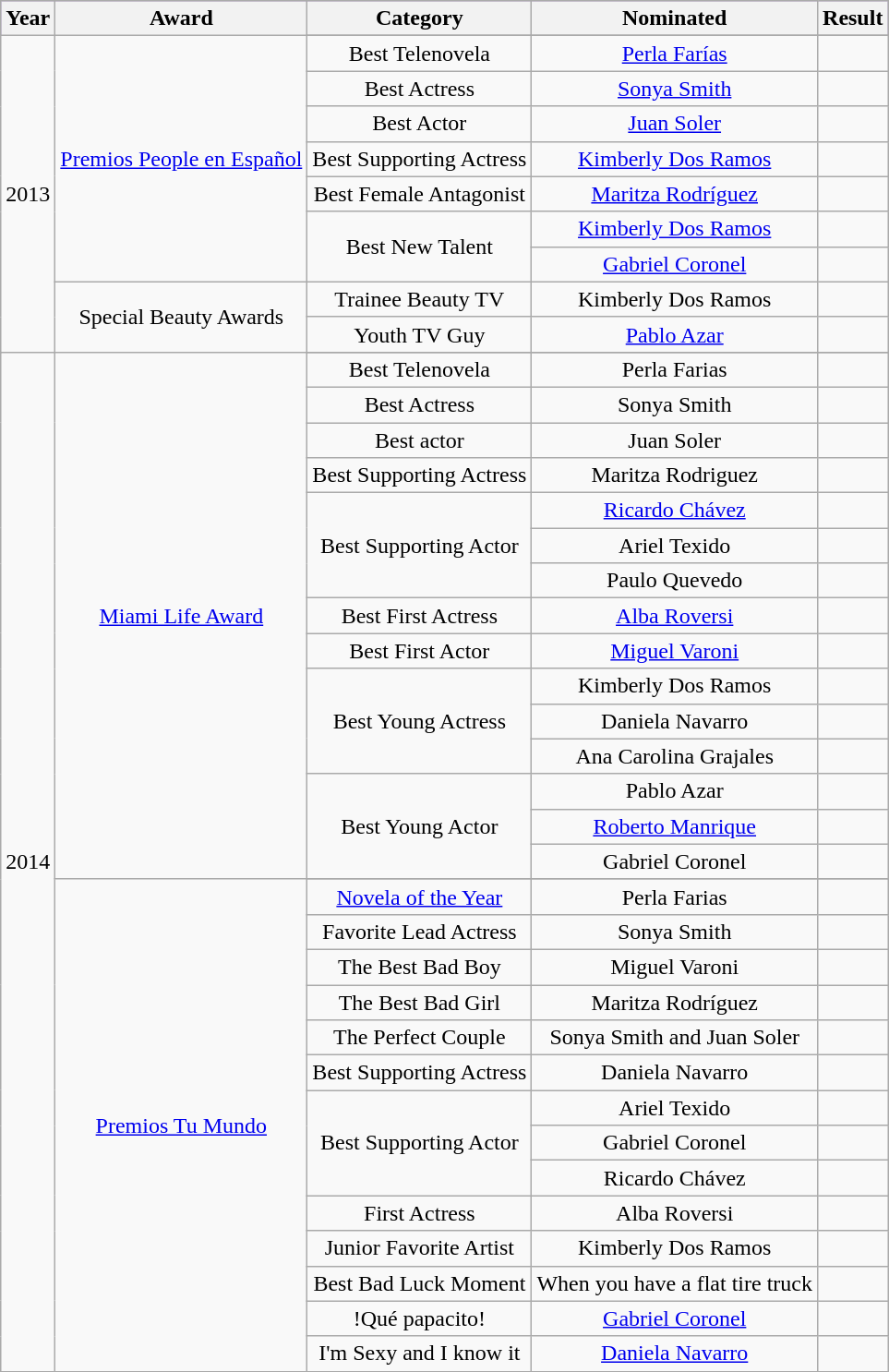<table class="wikitable plainrowheaders" style="text-align:center">
<tr style="background:#96c;">
<th scope="col">Year</th>
<th scope="col">Award</th>
<th scope="col">Category</th>
<th scope="col">Nominated</th>
<th scope="col">Result</th>
</tr>
<tr>
<td scope="row" rowspan="10">2013</td>
<td rowspan="8"><a href='#'>Premios People en Español</a></td>
</tr>
<tr>
<td scope="row">Best Telenovela</td>
<td><a href='#'>Perla Farías</a></td>
<td></td>
</tr>
<tr>
<td scope="row">Best Actress</td>
<td><a href='#'>Sonya Smith</a></td>
<td></td>
</tr>
<tr>
<td scope="row">Best Actor</td>
<td><a href='#'>Juan Soler</a></td>
<td></td>
</tr>
<tr>
<td scope="row">Best Supporting Actress</td>
<td><a href='#'>Kimberly Dos Ramos</a></td>
<td></td>
</tr>
<tr>
<td scope="row">Best Female Antagonist</td>
<td><a href='#'>Maritza Rodríguez</a></td>
<td></td>
</tr>
<tr>
<td scope="row" rowspan="2">Best New Talent</td>
<td><a href='#'>Kimberly Dos Ramos</a></td>
<td></td>
</tr>
<tr>
<td scope="row"><a href='#'>Gabriel Coronel</a></td>
<td></td>
</tr>
<tr>
<td scope="row" rowspan="2">Special Beauty Awards</td>
<td>Trainee Beauty TV</td>
<td>Kimberly Dos Ramos</td>
<td></td>
</tr>
<tr>
<td scope="row">Youth TV Guy</td>
<td><a href='#'>Pablo Azar</a></td>
<td></td>
</tr>
<tr>
<td scope="row" rowspan="31">2014</td>
<td rowspan="16"><a href='#'>Miami Life Award</a></td>
</tr>
<tr>
<td scope="row">Best Telenovela</td>
<td>Perla Farias</td>
<td></td>
</tr>
<tr>
<td scope="row">Best Actress</td>
<td>Sonya Smith</td>
<td></td>
</tr>
<tr>
<td scope="row">Best actor</td>
<td>Juan Soler</td>
<td></td>
</tr>
<tr>
<td scope="row">Best Supporting Actress</td>
<td>Maritza Rodriguez</td>
<td></td>
</tr>
<tr>
<td scope="row" rowspan="3">Best Supporting Actor</td>
<td><a href='#'>Ricardo Chávez</a></td>
<td></td>
</tr>
<tr>
<td scope="row">Ariel Texido</td>
<td></td>
</tr>
<tr>
<td scope="row">Paulo Quevedo</td>
<td></td>
</tr>
<tr>
<td scope="row">Best First Actress</td>
<td><a href='#'>Alba Roversi</a></td>
<td></td>
</tr>
<tr>
<td scope="row">Best First Actor</td>
<td><a href='#'>Miguel Varoni</a></td>
<td></td>
</tr>
<tr>
<td scope="row" rowspan="3">Best Young Actress</td>
<td>Kimberly Dos Ramos</td>
<td></td>
</tr>
<tr>
<td scope="row">Daniela Navarro</td>
<td></td>
</tr>
<tr>
<td scope="row">Ana Carolina Grajales</td>
<td></td>
</tr>
<tr>
<td scope="row" rowspan="3">Best Young Actor</td>
<td>Pablo Azar</td>
<td></td>
</tr>
<tr>
<td scope="row"><a href='#'>Roberto Manrique</a></td>
<td></td>
</tr>
<tr>
<td scope="row">Gabriel Coronel</td>
<td></td>
</tr>
<tr>
<td scope="row" rowspan="15"><a href='#'>Premios Tu Mundo</a></td>
</tr>
<tr>
<td scope="row"><a href='#'>Novela of the Year</a></td>
<td>Perla Farias</td>
<td></td>
</tr>
<tr>
<td scope="row">Favorite Lead Actress</td>
<td>Sonya Smith</td>
<td></td>
</tr>
<tr>
<td scope="row">The Best Bad Boy</td>
<td>Miguel Varoni</td>
<td></td>
</tr>
<tr>
<td scope="row">The Best Bad Girl</td>
<td>Maritza Rodríguez</td>
<td></td>
</tr>
<tr>
<td scope="row">The Perfect Couple</td>
<td>Sonya Smith and Juan Soler</td>
<td></td>
</tr>
<tr>
<td scope="row">Best Supporting Actress</td>
<td>Daniela Navarro</td>
<td></td>
</tr>
<tr>
<td scope="row" rowspan="3">Best Supporting Actor</td>
<td>Ariel Texido</td>
<td></td>
</tr>
<tr>
<td scope="row">Gabriel Coronel</td>
<td></td>
</tr>
<tr>
<td scope="row">Ricardo Chávez</td>
<td></td>
</tr>
<tr>
<td scope="row">First Actress</td>
<td>Alba Roversi</td>
<td></td>
</tr>
<tr>
<td scope="row">Junior Favorite Artist</td>
<td>Kimberly Dos Ramos</td>
<td></td>
</tr>
<tr>
<td scope="row">Best Bad Luck Moment</td>
<td>When you have a flat tire truck</td>
<td></td>
</tr>
<tr>
<td scope="row">!Qué papacito!</td>
<td><a href='#'>Gabriel Coronel</a></td>
<td></td>
</tr>
<tr>
<td scope="row">I'm Sexy and I know it</td>
<td><a href='#'>Daniela Navarro</a></td>
<td></td>
</tr>
<tr>
</tr>
</table>
